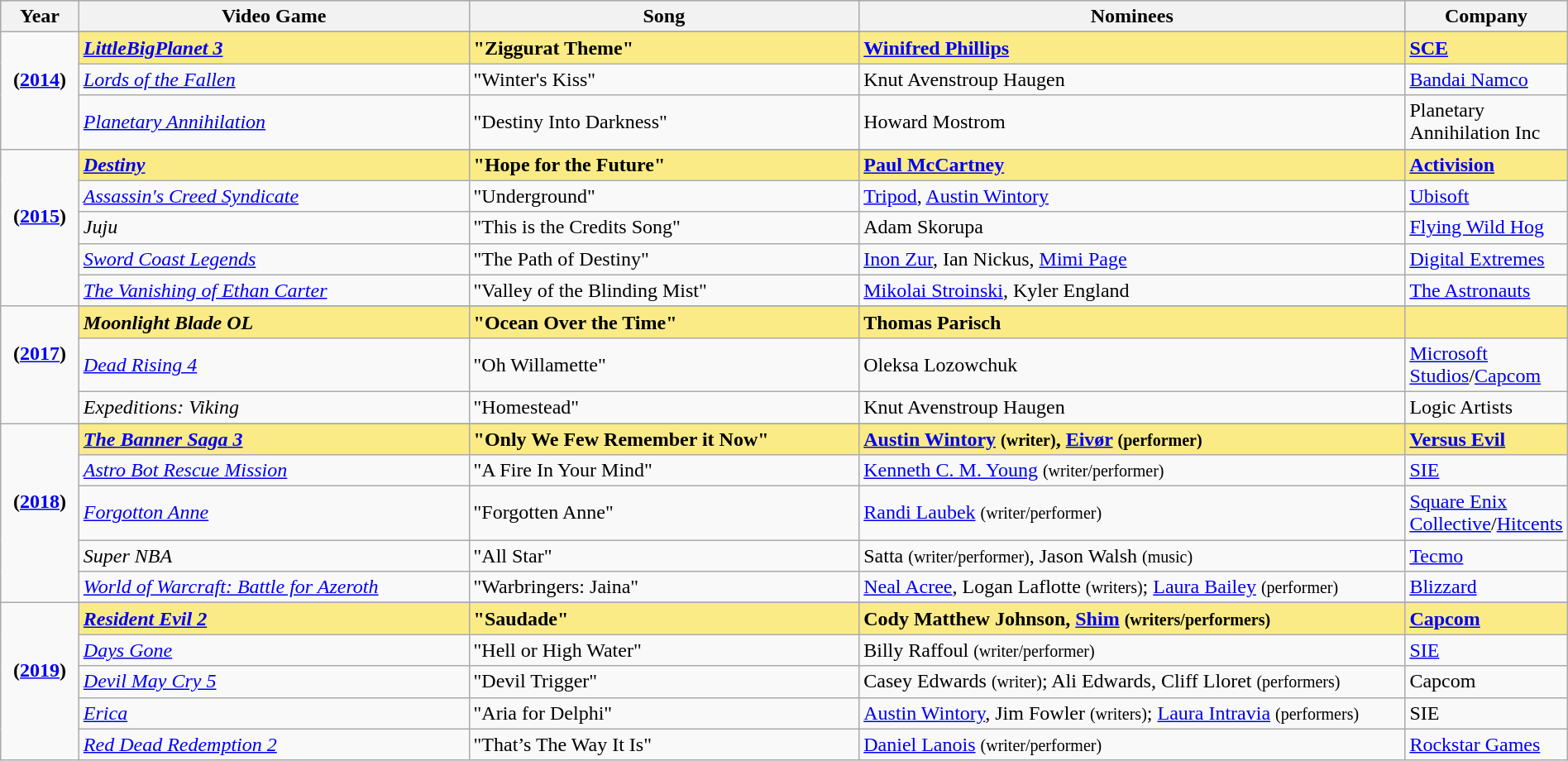<table class="wikitable" style="width:100%">
<tr bgcolor="#bebebe">
<th width="5%">Year</th>
<th width="25%">Video Game</th>
<th width="25%">Song</th>
<th width="35%">Nominees</th>
<th width="25%">Company</th>
</tr>
<tr>
<td rowspan=4 style="text-align:center"><strong>(<a href='#'>2014</a>)</strong><br> <br></td>
</tr>
<tr style="background:#FAEB86">
<td><strong><em><a href='#'>LittleBigPlanet 3</a></em></strong></td>
<td><strong>"Ziggurat Theme"</strong></td>
<td><strong><a href='#'>Winifred Phillips</a></strong></td>
<td><strong><a href='#'>SCE</a></strong></td>
</tr>
<tr>
<td><em><a href='#'>Lords of the Fallen</a></em></td>
<td>"Winter's Kiss"</td>
<td>Knut Avenstroup Haugen</td>
<td><a href='#'>Bandai Namco</a></td>
</tr>
<tr>
<td><em><a href='#'>Planetary Annihilation</a></em></td>
<td>"Destiny Into Darkness"</td>
<td>Howard Mostrom</td>
<td>Planetary Annihilation Inc</td>
</tr>
<tr>
<td rowspan=6 style="text-align:center"><strong>(<a href='#'>2015</a>)</strong><br> <br></td>
</tr>
<tr style="background:#FAEB86">
<td><strong><em><a href='#'>Destiny</a></em></strong></td>
<td><strong>"Hope for the Future"</strong></td>
<td><strong><a href='#'>Paul McCartney</a></strong></td>
<td><strong><a href='#'>Activision</a></strong></td>
</tr>
<tr>
<td><em><a href='#'>Assassin's Creed Syndicate</a></em></td>
<td>"Underground"</td>
<td><a href='#'>Tripod</a>, <a href='#'>Austin Wintory</a></td>
<td><a href='#'>Ubisoft</a></td>
</tr>
<tr>
<td><em>Juju</em></td>
<td>"This is the Credits Song"</td>
<td>Adam Skorupa</td>
<td><a href='#'>Flying Wild Hog</a></td>
</tr>
<tr>
<td><em><a href='#'>Sword Coast Legends</a></em></td>
<td>"The Path of Destiny"</td>
<td><a href='#'>Inon Zur</a>, Ian Nickus, <a href='#'>Mimi Page</a></td>
<td><a href='#'>Digital Extremes</a></td>
</tr>
<tr>
<td><em><a href='#'>The Vanishing of Ethan Carter</a></em></td>
<td>"Valley of the Blinding Mist"</td>
<td><a href='#'>Mikolai Stroinski</a>, Kyler England</td>
<td><a href='#'>The Astronauts</a></td>
</tr>
<tr>
<td rowspan=4 style="text-align:center"><strong>(<a href='#'>2017</a>)</strong><br> <br></td>
</tr>
<tr style="background:#FAEB86">
<td><strong><em>Moonlight Blade OL</em></strong></td>
<td><strong>"Ocean Over the Time"</strong></td>
<td><strong>Thomas Parisch</strong></td>
<td></td>
</tr>
<tr>
<td><em><a href='#'>Dead Rising 4</a></em></td>
<td>"Oh Willamette"</td>
<td>Oleksa Lozowchuk</td>
<td><a href='#'>Microsoft Studios</a>/<a href='#'>Capcom</a></td>
</tr>
<tr>
<td><em>Expeditions: Viking</em></td>
<td>"Homestead"</td>
<td>Knut Avenstroup Haugen</td>
<td>Logic Artists</td>
</tr>
<tr>
<td rowspan=6 style="text-align:center"><strong>(<a href='#'>2018</a>)</strong><br> <br> </td>
</tr>
<tr style="background:#FAEB86">
<td><strong><em><a href='#'>The Banner Saga 3</a></em></strong></td>
<td><strong>"Only We Few Remember it Now"</strong></td>
<td><strong><a href='#'>Austin Wintory</a> <small>(writer)</small>, <a href='#'>Eivør</a> <small>(performer)</small> </strong></td>
<td><strong><a href='#'>Versus Evil</a></strong></td>
</tr>
<tr>
<td><em><a href='#'>Astro Bot Rescue Mission</a></em></td>
<td>"A Fire In Your Mind"</td>
<td><a href='#'>Kenneth C. M. Young</a> <small>(writer/performer)</small></td>
<td><a href='#'>SIE</a></td>
</tr>
<tr>
<td><em><a href='#'>Forgotton Anne</a></em></td>
<td>"Forgotten Anne"</td>
<td><a href='#'>Randi Laubek</a> <small>(writer/performer)</small></td>
<td><a href='#'>Square Enix Collective</a>/<a href='#'>Hitcents</a></td>
</tr>
<tr>
<td><em>Super NBA</em></td>
<td>"All Star"</td>
<td>Satta <small>(writer/performer)</small>, Jason Walsh <small>(music)</small></td>
<td><a href='#'>Tecmo</a></td>
</tr>
<tr>
<td><em><a href='#'>World of Warcraft: Battle for Azeroth</a></em></td>
<td>"Warbringers: Jaina"</td>
<td><a href='#'>Neal Acree</a>, Logan Laflotte <small>(writers)</small>; <a href='#'>Laura Bailey</a> <small>(performer)</small></td>
<td><a href='#'>Blizzard</a></td>
</tr>
<tr>
<td rowspan=6 style="text-align:center"><strong>(<a href='#'>2019</a>)</strong><br> <br> </td>
</tr>
<tr style="background:#FAEB86">
<td><strong><em><a href='#'>Resident Evil 2</a></em></strong></td>
<td><strong>"Saudade"</strong></td>
<td><strong>Cody Matthew Johnson, <a href='#'>Shim</a> <small>(writers/performers)</small></strong></td>
<td><strong><a href='#'>Capcom</a></strong></td>
</tr>
<tr>
<td><em><a href='#'>Days Gone</a></em></td>
<td>"Hell or High Water"</td>
<td>Billy Raffoul <small>(writer/performer)</small></td>
<td><a href='#'>SIE</a></td>
</tr>
<tr>
<td><em><a href='#'>Devil May Cry 5</a></em></td>
<td>"Devil Trigger"</td>
<td>Casey Edwards <small>(writer)</small>; Ali Edwards, Cliff Lloret <small>(performers)</small></td>
<td>Capcom</td>
</tr>
<tr>
<td><em><a href='#'>Erica</a></em></td>
<td>"Aria for Delphi"</td>
<td><a href='#'>Austin Wintory</a>, Jim Fowler <small>(writers)</small>; <a href='#'>Laura Intravia</a> <small>(performers)</small></td>
<td>SIE</td>
</tr>
<tr>
<td><em><a href='#'>Red Dead Redemption 2</a></em></td>
<td>"That’s The Way It Is"</td>
<td><a href='#'>Daniel Lanois</a> <small>(writer/performer)</small></td>
<td><a href='#'>Rockstar Games</a></td>
</tr>
</table>
